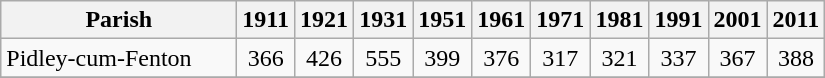<table class="wikitable" style="text-align:center;">
<tr>
<th width="150">Parish<br></th>
<th width="30">1911<br></th>
<th width="30">1921<br></th>
<th width="30">1931<br></th>
<th width="30">1951<br></th>
<th width="30">1961<br></th>
<th width="30">1971<br></th>
<th width="30">1981<br></th>
<th width="30">1991<br></th>
<th width="30">2001<br></th>
<th width="30">2011 <br></th>
</tr>
<tr>
<td align=left>Pidley-cum-Fenton</td>
<td align="center">366</td>
<td align="center">426</td>
<td align="center">555</td>
<td align="center">399</td>
<td align="center">376</td>
<td align="center">317</td>
<td align="center">321</td>
<td align="center">337</td>
<td align="center">367</td>
<td align="center">388</td>
</tr>
<tr>
</tr>
</table>
